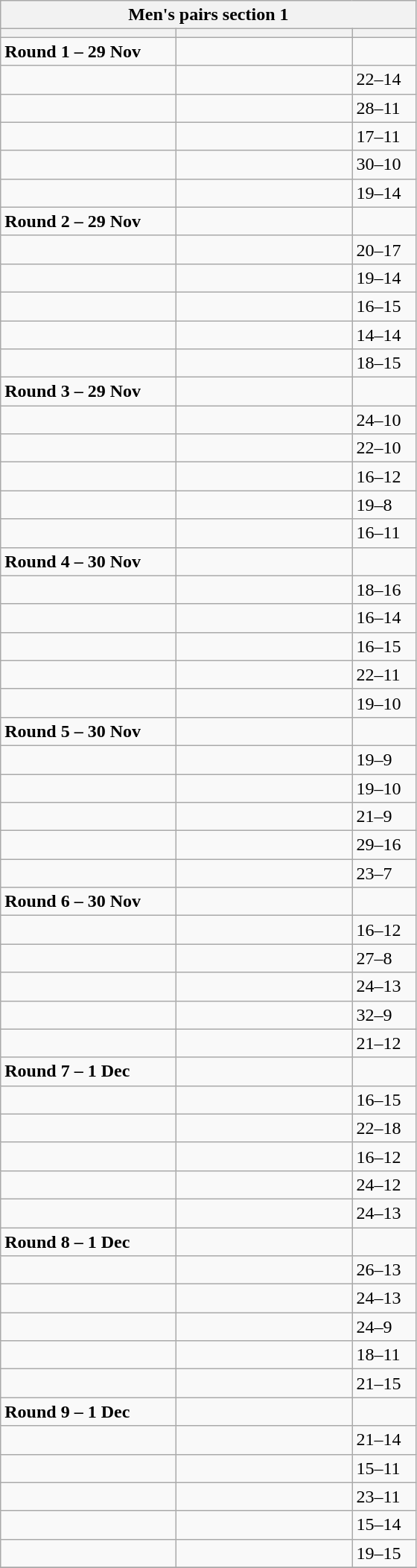<table class="wikitable">
<tr>
<th colspan="3">Men's pairs section 1</th>
</tr>
<tr>
<th width=150></th>
<th width=150></th>
<th width=50></th>
</tr>
<tr>
<td><strong>Round 1 – 29 Nov</strong></td>
<td></td>
<td></td>
</tr>
<tr>
<td></td>
<td></td>
<td>22–14</td>
</tr>
<tr>
<td></td>
<td></td>
<td>28–11</td>
</tr>
<tr>
<td></td>
<td></td>
<td>17–11</td>
</tr>
<tr>
<td></td>
<td></td>
<td>30–10</td>
</tr>
<tr>
<td></td>
<td></td>
<td>19–14</td>
</tr>
<tr>
<td><strong>Round 2 – 29 Nov</strong></td>
<td></td>
<td></td>
</tr>
<tr>
<td></td>
<td></td>
<td>20–17</td>
</tr>
<tr>
<td></td>
<td></td>
<td>19–14</td>
</tr>
<tr>
<td></td>
<td></td>
<td>16–15</td>
</tr>
<tr>
<td></td>
<td></td>
<td>14–14</td>
</tr>
<tr>
<td></td>
<td></td>
<td>18–15</td>
</tr>
<tr>
<td><strong>Round 3 – 29 Nov</strong></td>
<td></td>
<td></td>
</tr>
<tr>
<td></td>
<td></td>
<td>24–10</td>
</tr>
<tr>
<td></td>
<td></td>
<td>22–10</td>
</tr>
<tr>
<td></td>
<td></td>
<td>16–12</td>
</tr>
<tr>
<td></td>
<td></td>
<td>19–8</td>
</tr>
<tr>
<td></td>
<td></td>
<td>16–11</td>
</tr>
<tr>
<td><strong>Round 4 – 30 Nov</strong></td>
<td></td>
<td></td>
</tr>
<tr>
<td></td>
<td></td>
<td>18–16</td>
</tr>
<tr>
<td></td>
<td></td>
<td>16–14</td>
</tr>
<tr>
<td></td>
<td></td>
<td>16–15</td>
</tr>
<tr>
<td></td>
<td></td>
<td>22–11</td>
</tr>
<tr>
<td></td>
<td></td>
<td>19–10</td>
</tr>
<tr>
<td><strong>Round 5 – 30 Nov</strong></td>
<td></td>
<td></td>
</tr>
<tr>
<td></td>
<td></td>
<td>19–9</td>
</tr>
<tr>
<td></td>
<td></td>
<td>19–10</td>
</tr>
<tr>
<td></td>
<td></td>
<td>21–9</td>
</tr>
<tr>
<td></td>
<td></td>
<td>29–16</td>
</tr>
<tr>
<td></td>
<td></td>
<td>23–7</td>
</tr>
<tr>
<td><strong>Round 6  – 30 Nov </strong></td>
<td></td>
<td></td>
</tr>
<tr>
<td></td>
<td></td>
<td>16–12</td>
</tr>
<tr>
<td></td>
<td></td>
<td>27–8</td>
</tr>
<tr>
<td></td>
<td></td>
<td>24–13</td>
</tr>
<tr>
<td></td>
<td></td>
<td>32–9</td>
</tr>
<tr>
<td></td>
<td></td>
<td>21–12</td>
</tr>
<tr>
<td><strong>Round 7 – 1 Dec </strong></td>
<td></td>
<td></td>
</tr>
<tr>
<td></td>
<td></td>
<td>16–15</td>
</tr>
<tr>
<td></td>
<td></td>
<td>22–18</td>
</tr>
<tr>
<td></td>
<td></td>
<td>16–12</td>
</tr>
<tr>
<td></td>
<td></td>
<td>24–12</td>
</tr>
<tr>
<td></td>
<td></td>
<td>24–13</td>
</tr>
<tr>
<td><strong>Round 8 – 1 Dec </strong></td>
<td></td>
<td></td>
</tr>
<tr>
<td></td>
<td></td>
<td>26–13</td>
</tr>
<tr>
<td></td>
<td></td>
<td>24–13</td>
</tr>
<tr>
<td></td>
<td></td>
<td>24–9</td>
</tr>
<tr>
<td></td>
<td></td>
<td>18–11</td>
</tr>
<tr>
<td></td>
<td></td>
<td>21–15</td>
</tr>
<tr>
<td><strong>Round 9 – 1 Dec </strong></td>
<td></td>
<td></td>
</tr>
<tr>
<td></td>
<td></td>
<td>21–14</td>
</tr>
<tr>
<td></td>
<td></td>
<td>15–11</td>
</tr>
<tr>
<td></td>
<td></td>
<td>23–11</td>
</tr>
<tr>
<td></td>
<td></td>
<td>15–14</td>
</tr>
<tr>
<td></td>
<td></td>
<td>19–15</td>
</tr>
<tr>
</tr>
</table>
